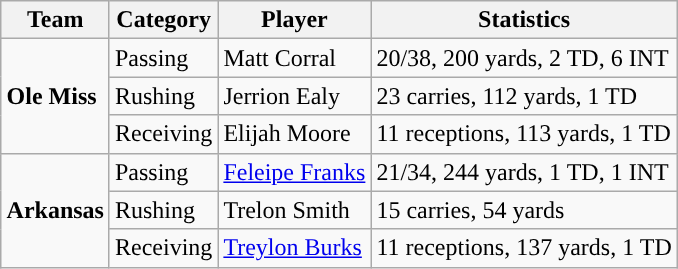<table class="wikitable" style="float: right;">
<tr>
<th>Team</th>
<th>Category</th>
<th>Player</th>
<th>Statistics</th>
</tr>
<tr>
<td rowspan=3><strong>Ole Miss</strong></td>
<td>Passing</td>
<td>Matt Corral</td>
<td>20/38, 200 yards, 2 TD, 6 INT</td>
</tr>
<tr>
<td>Rushing</td>
<td>Jerrion Ealy</td>
<td>23 carries, 112 yards, 1 TD</td>
</tr>
<tr>
<td>Receiving</td>
<td>Elijah Moore</td>
<td>11 receptions, 113 yards, 1 TD</td>
</tr>
<tr>
<td rowspan=3><strong>Arkansas</strong></td>
<td>Passing</td>
<td><a href='#'>Feleipe Franks</a></td>
<td>21/34, 244 yards, 1 TD, 1 INT</td>
</tr>
<tr>
<td>Rushing</td>
<td>Trelon Smith</td>
<td>15 carries, 54 yards</td>
</tr>
<tr>
<td>Receiving</td>
<td><a href='#'>Treylon Burks</a></td>
<td>11 receptions, 137 yards, 1 TD</td>
</tr>
</table>
